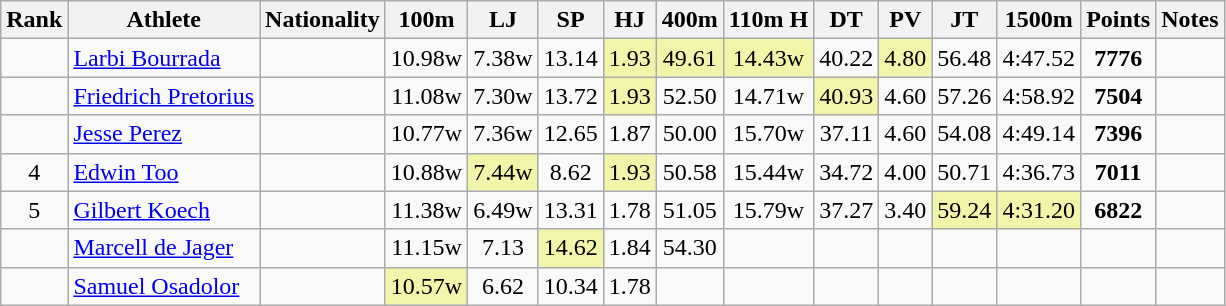<table class="wikitable sortable" style=" text-align:center;">
<tr>
<th>Rank</th>
<th>Athlete</th>
<th>Nationality</th>
<th>100m</th>
<th>LJ</th>
<th>SP</th>
<th>HJ</th>
<th>400m</th>
<th>110m H</th>
<th>DT</th>
<th>PV</th>
<th>JT</th>
<th>1500m</th>
<th>Points</th>
<th>Notes</th>
</tr>
<tr>
<td></td>
<td align=left><a href='#'>Larbi Bourrada</a></td>
<td align=left></td>
<td>10.98w</td>
<td>7.38w</td>
<td>13.14</td>
<td bgcolor=#F2F5A9>1.93</td>
<td bgcolor=#F2F5A9>49.61</td>
<td bgcolor=#F2F5A9>14.43w</td>
<td>40.22</td>
<td bgcolor=#F2F5A9>4.80</td>
<td>56.48</td>
<td>4:47.52</td>
<td><strong>7776</strong></td>
<td></td>
</tr>
<tr>
<td></td>
<td align=left><a href='#'>Friedrich Pretorius</a></td>
<td align=left></td>
<td>11.08w</td>
<td>7.30w</td>
<td>13.72</td>
<td bgcolor=#F2F5A9>1.93</td>
<td>52.50</td>
<td>14.71w</td>
<td bgcolor=#F2F5A9>40.93</td>
<td>4.60</td>
<td>57.26</td>
<td>4:58.92</td>
<td><strong>7504</strong></td>
<td></td>
</tr>
<tr>
<td></td>
<td align=left><a href='#'>Jesse Perez</a></td>
<td align=left></td>
<td>10.77w</td>
<td>7.36w</td>
<td>12.65</td>
<td>1.87</td>
<td>50.00</td>
<td>15.70w</td>
<td>37.11</td>
<td>4.60</td>
<td>54.08</td>
<td>4:49.14</td>
<td><strong>7396</strong></td>
<td></td>
</tr>
<tr>
<td>4</td>
<td align=left><a href='#'>Edwin Too</a></td>
<td align=left></td>
<td>10.88w</td>
<td bgcolor=#F2F5A9>7.44w</td>
<td>8.62</td>
<td bgcolor=#F2F5A9>1.93</td>
<td>50.58</td>
<td>15.44w</td>
<td>34.72</td>
<td>4.00</td>
<td>50.71</td>
<td>4:36.73</td>
<td><strong>7011</strong></td>
<td></td>
</tr>
<tr>
<td>5</td>
<td align=left><a href='#'>Gilbert Koech</a></td>
<td align=left></td>
<td>11.38w</td>
<td>6.49w</td>
<td>13.31</td>
<td>1.78</td>
<td>51.05</td>
<td>15.79w</td>
<td>37.27</td>
<td>3.40</td>
<td bgcolor=#F2F5A9>59.24</td>
<td bgcolor=#F2F5A9>4:31.20</td>
<td><strong>6822</strong></td>
<td></td>
</tr>
<tr>
<td></td>
<td align=left><a href='#'>Marcell de Jager</a></td>
<td align=left></td>
<td>11.15w</td>
<td>7.13</td>
<td bgcolor=#F2F5A9>14.62</td>
<td>1.84</td>
<td>54.30</td>
<td></td>
<td></td>
<td></td>
<td></td>
<td></td>
<td><strong></strong></td>
<td></td>
</tr>
<tr>
<td></td>
<td align=left><a href='#'>Samuel Osadolor</a></td>
<td align=left></td>
<td bgcolor=#F2F5A9>10.57w</td>
<td>6.62</td>
<td>10.34</td>
<td>1.78</td>
<td></td>
<td></td>
<td></td>
<td></td>
<td></td>
<td></td>
<td><strong></strong></td>
<td></td>
</tr>
</table>
